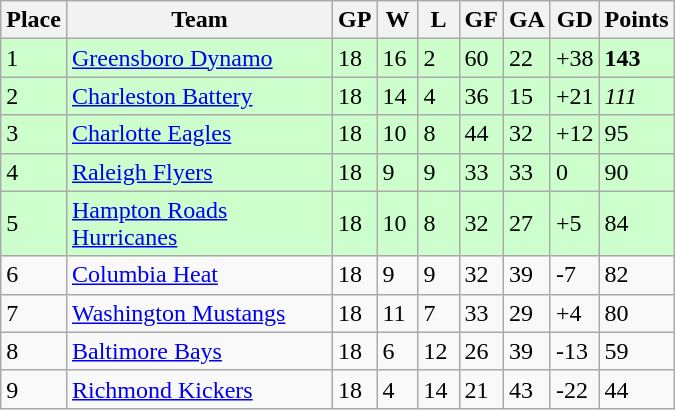<table class="wikitable">
<tr>
<th>Place</th>
<th width="170">Team</th>
<th width="20">GP</th>
<th width="20">W</th>
<th width="20">L</th>
<th width="20">GF</th>
<th width="20">GA</th>
<th width="25">GD</th>
<th>Points</th>
</tr>
<tr bgcolor=#ccffcc>
<td>1</td>
<td><a href='#'>Greensboro Dynamo</a></td>
<td>18</td>
<td>16</td>
<td>2</td>
<td>60</td>
<td>22</td>
<td>+38</td>
<td><strong>143</strong></td>
</tr>
<tr bgcolor=#ccffcc>
<td>2</td>
<td><a href='#'>Charleston Battery</a></td>
<td>18</td>
<td>14</td>
<td>4</td>
<td>36</td>
<td>15</td>
<td>+21</td>
<td><em>111<strong></td>
</tr>
<tr bgcolor=#ccffcc>
<td>3</td>
<td><a href='#'>Charlotte Eagles</a></td>
<td>18</td>
<td>10</td>
<td>8</td>
<td>44</td>
<td>32</td>
<td>+12</td>
<td></strong>95<strong></td>
</tr>
<tr bgcolor=#ccffcc>
<td>4</td>
<td><a href='#'>Raleigh Flyers</a></td>
<td>18</td>
<td>9</td>
<td>9</td>
<td>33</td>
<td>33</td>
<td>0</td>
<td></strong>90<strong></td>
</tr>
<tr bgcolor=#ccffcc>
<td>5</td>
<td><a href='#'>Hampton Roads Hurricanes</a></td>
<td>18</td>
<td>10</td>
<td>8</td>
<td>32</td>
<td>27</td>
<td>+5</td>
<td></strong>84<strong></td>
</tr>
<tr>
<td>6</td>
<td><a href='#'>Columbia Heat</a></td>
<td>18</td>
<td>9</td>
<td>9</td>
<td>32</td>
<td>39</td>
<td>-7</td>
<td></strong>82<strong></td>
</tr>
<tr>
<td>7</td>
<td><a href='#'>Washington Mustangs</a></td>
<td>18</td>
<td>11</td>
<td>7</td>
<td>33</td>
<td>29</td>
<td>+4</td>
<td></strong>80<strong></td>
</tr>
<tr>
<td>8</td>
<td><a href='#'>Baltimore Bays</a></td>
<td>18</td>
<td>6</td>
<td>12</td>
<td>26</td>
<td>39</td>
<td>-13</td>
<td></strong>59<strong></td>
</tr>
<tr>
<td>9</td>
<td><a href='#'>Richmond Kickers</a></td>
<td>18</td>
<td>4</td>
<td>14</td>
<td>21</td>
<td>43</td>
<td>-22</td>
<td></strong>44<strong></td>
</tr>
</table>
